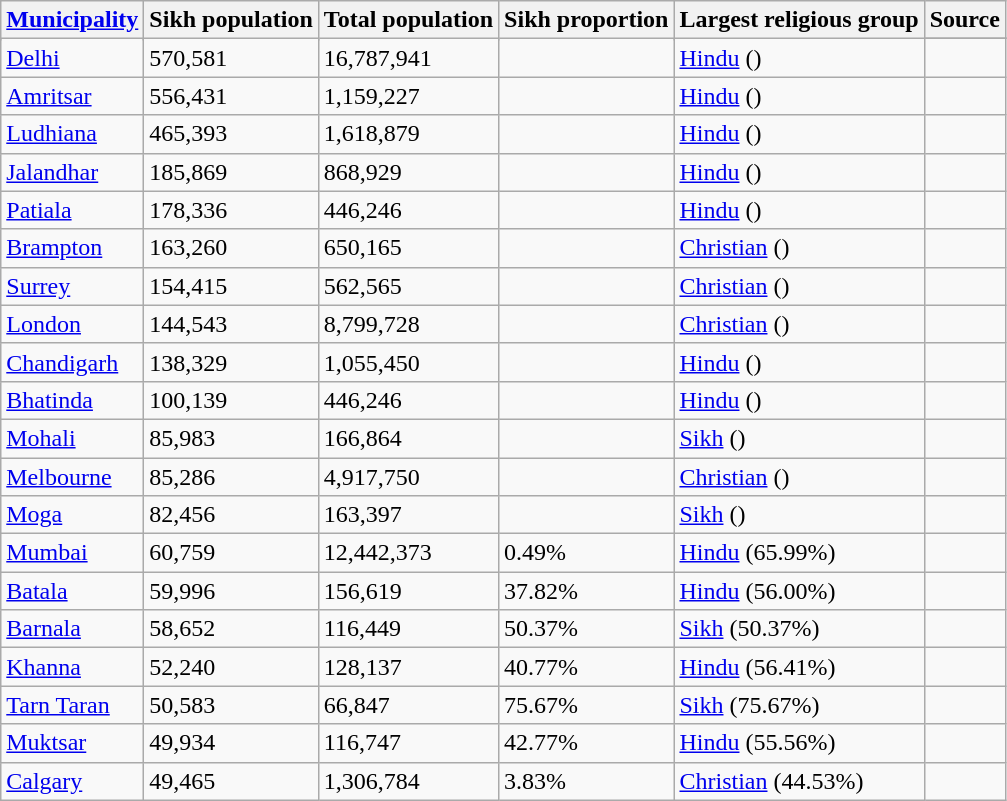<table class="wikitable collapsible sortable col1left">
<tr>
<th rowspan="2"><a href='#'>Municipality</a></th>
<th rowspan="2">Sikh population</th>
<th rowspan="2">Total population</th>
<th rowspan="2">Sikh proportion </th>
<th rowspan="2">Largest religious group</th>
<th>Source</th>
</tr>
<tr>
</tr>
<tr>
<td> <a href='#'>Delhi</a></td>
<td>570,581</td>
<td>16,787,941</td>
<td></td>
<td><a href='#'>Hindu</a> ()</td>
<td></td>
</tr>
<tr>
<td> <a href='#'>Amritsar</a></td>
<td>556,431</td>
<td>1,159,227</td>
<td></td>
<td><a href='#'>Hindu</a> ()</td>
<td></td>
</tr>
<tr>
<td> <a href='#'>Ludhiana</a></td>
<td>465,393</td>
<td>1,618,879</td>
<td></td>
<td><a href='#'>Hindu</a> ()</td>
<td></td>
</tr>
<tr>
<td> <a href='#'>Jalandhar</a></td>
<td>185,869</td>
<td>868,929</td>
<td></td>
<td><a href='#'>Hindu</a> ()</td>
<td></td>
</tr>
<tr>
<td> <a href='#'>Patiala</a></td>
<td>178,336</td>
<td>446,246</td>
<td></td>
<td><a href='#'>Hindu</a> ()</td>
<td></td>
</tr>
<tr>
<td> <a href='#'>Brampton</a></td>
<td>163,260</td>
<td>650,165</td>
<td></td>
<td><a href='#'>Christian</a> ()</td>
<td></td>
</tr>
<tr>
<td> <a href='#'>Surrey</a></td>
<td>154,415</td>
<td>562,565</td>
<td></td>
<td><a href='#'>Christian</a> ()</td>
<td></td>
</tr>
<tr>
<td> <a href='#'>London</a></td>
<td>144,543</td>
<td>8,799,728</td>
<td></td>
<td><a href='#'>Christian</a> ()</td>
<td></td>
</tr>
<tr>
<td> <a href='#'>Chandigarh</a></td>
<td>138,329</td>
<td>1,055,450</td>
<td></td>
<td><a href='#'>Hindu</a> ()</td>
<td></td>
</tr>
<tr>
<td> <a href='#'>Bhatinda</a></td>
<td>100,139</td>
<td>446,246</td>
<td></td>
<td><a href='#'>Hindu</a> ()</td>
<td></td>
</tr>
<tr>
<td> <a href='#'>Mohali</a></td>
<td>85,983</td>
<td>166,864</td>
<td></td>
<td><a href='#'>Sikh</a> ()</td>
<td></td>
</tr>
<tr>
<td> <a href='#'>Melbourne</a></td>
<td>85,286</td>
<td>4,917,750</td>
<td></td>
<td><a href='#'>Christian</a> ()</td>
<td></td>
</tr>
<tr>
<td> <a href='#'>Moga</a></td>
<td>82,456</td>
<td>163,397</td>
<td></td>
<td><a href='#'>Sikh</a> ()</td>
<td></td>
</tr>
<tr>
<td> <a href='#'>Mumbai</a></td>
<td>60,759</td>
<td>12,442,373</td>
<td>0.49%</td>
<td><a href='#'>Hindu</a> (65.99%)</td>
<td></td>
</tr>
<tr>
<td> <a href='#'>Batala</a></td>
<td>59,996</td>
<td>156,619</td>
<td>37.82%</td>
<td><a href='#'>Hindu</a> (56.00%)</td>
<td></td>
</tr>
<tr>
<td> <a href='#'>Barnala</a></td>
<td>58,652</td>
<td>116,449</td>
<td>50.37%</td>
<td><a href='#'>Sikh</a> (50.37%)</td>
<td></td>
</tr>
<tr>
<td> <a href='#'>Khanna</a></td>
<td>52,240</td>
<td>128,137</td>
<td>40.77%</td>
<td><a href='#'>Hindu</a> (56.41%)</td>
<td></td>
</tr>
<tr>
<td> <a href='#'>Tarn Taran</a></td>
<td>50,583</td>
<td>66,847</td>
<td>75.67%</td>
<td><a href='#'>Sikh</a> (75.67%)</td>
<td></td>
</tr>
<tr>
<td> <a href='#'>Muktsar</a></td>
<td>49,934</td>
<td>116,747</td>
<td>42.77%</td>
<td><a href='#'>Hindu</a> (55.56%)</td>
<td></td>
</tr>
<tr>
<td> <a href='#'>Calgary</a></td>
<td>49,465</td>
<td>1,306,784</td>
<td>3.83%</td>
<td><a href='#'>Christian</a> (44.53%)</td>
<td></td>
</tr>
</table>
